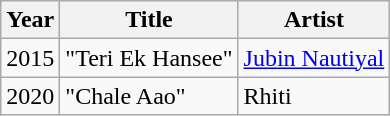<table class="wikitable">
<tr>
<th>Year</th>
<th>Title</th>
<th>Artist</th>
</tr>
<tr>
<td>2015</td>
<td>"Teri Ek Hansee"</td>
<td><a href='#'>Jubin Nautiyal</a></td>
</tr>
<tr>
<td>2020</td>
<td>"Chale Aao"</td>
<td>Rhiti</td>
</tr>
</table>
